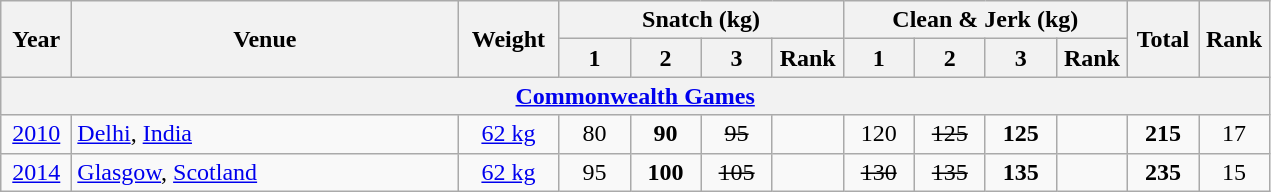<table class = "wikitable" style="text-align:center;">
<tr>
<th rowspan=2 width=40>Year</th>
<th rowspan=2 width=250>Venue</th>
<th rowspan=2 width=60>Weight</th>
<th colspan=4>Snatch (kg)</th>
<th colspan=4>Clean & Jerk (kg)</th>
<th rowspan=2 width=40>Total</th>
<th rowspan=2 width=40>Rank</th>
</tr>
<tr>
<th width=40>1</th>
<th width=40>2</th>
<th width=40>3</th>
<th width=40>Rank</th>
<th width=40>1</th>
<th width=40>2</th>
<th width=40>3</th>
<th width=40>Rank</th>
</tr>
<tr>
<th colspan=13><a href='#'>Commonwealth Games</a></th>
</tr>
<tr>
<td><a href='#'>2010</a></td>
<td align=left> <a href='#'>Delhi</a>, <a href='#'>India</a></td>
<td><a href='#'>62 kg</a></td>
<td>80</td>
<td><strong>90</strong></td>
<td><s>95</s></td>
<td></td>
<td>120</td>
<td><s>125</s></td>
<td><strong>125</strong></td>
<td></td>
<td><strong>215</strong></td>
<td>17</td>
</tr>
<tr>
<td><a href='#'>2014</a></td>
<td align=left> <a href='#'>Glasgow</a>, <a href='#'>Scotland</a></td>
<td><a href='#'>62 kg</a></td>
<td>95</td>
<td><strong>100</strong></td>
<td><s>105</s></td>
<td></td>
<td><s>130</s></td>
<td><s>135</s></td>
<td><strong>135</strong></td>
<td></td>
<td><strong>235</strong></td>
<td>15</td>
</tr>
</table>
